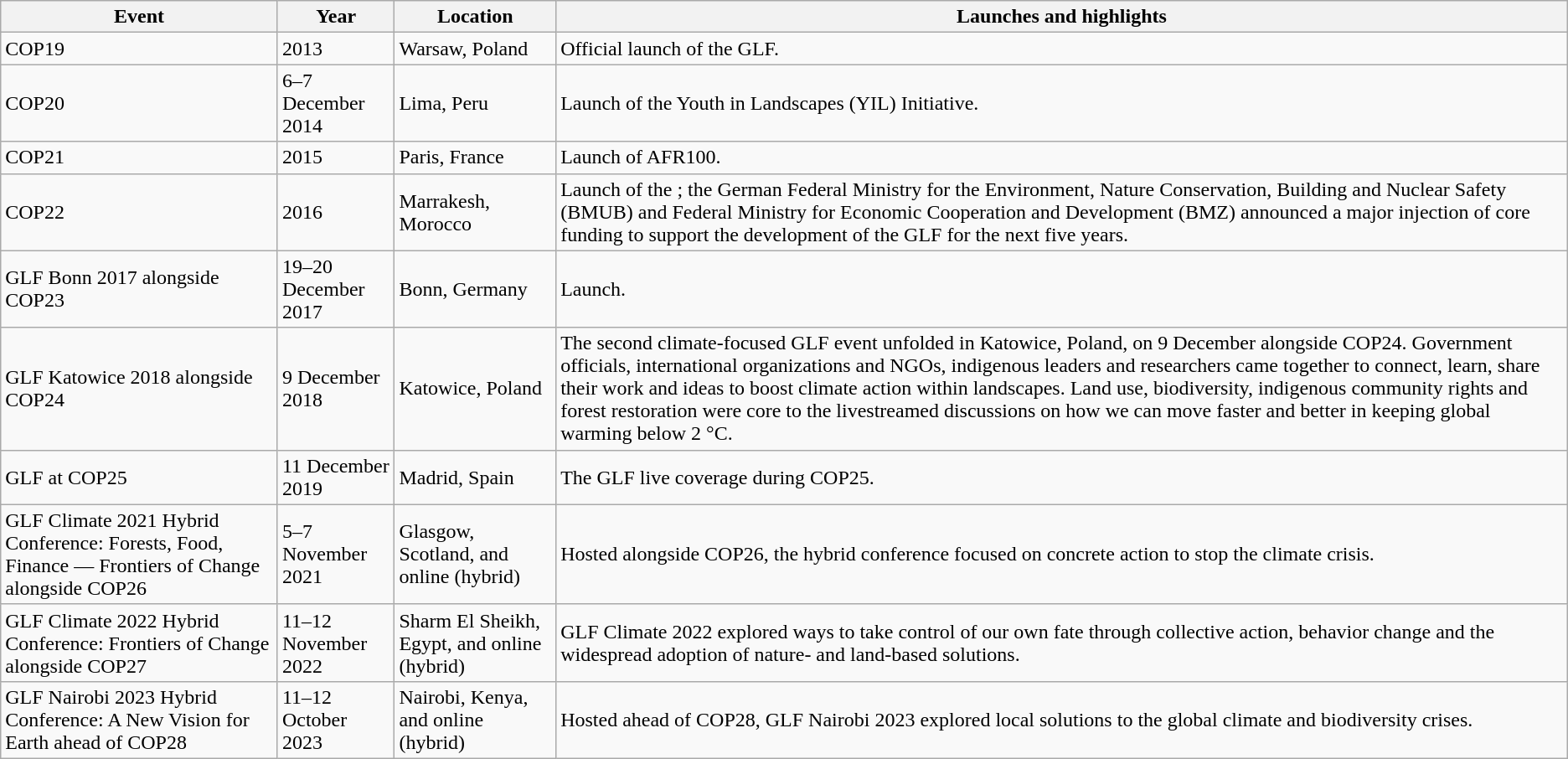<table class="wikitable">
<tr>
<th>Event</th>
<th>Year</th>
<th>Location</th>
<th>Launches and highlights</th>
</tr>
<tr>
<td>COP19</td>
<td>2013</td>
<td>Warsaw, Poland</td>
<td>Official launch of the GLF.</td>
</tr>
<tr>
<td>COP20</td>
<td>6–7 December 2014</td>
<td>Lima, Peru</td>
<td>Launch of the Youth in Landscapes (YIL) Initiative.</td>
</tr>
<tr>
<td>COP21</td>
<td>2015</td>
<td>Paris, France</td>
<td>Launch of AFR100.</td>
</tr>
<tr>
<td>COP22</td>
<td>2016</td>
<td>Marrakesh, Morocco</td>
<td>Launch of the ; the German Federal Ministry for the Environment, Nature Conservation, Building and Nuclear Safety (BMUB) and Federal Ministry for Economic Cooperation and Development (BMZ) announced a major injection of core funding to support the development of the GLF for the next five years.</td>
</tr>
<tr>
<td>GLF Bonn 2017 alongside COP23</td>
<td>19–20 December 2017</td>
<td>Bonn, Germany</td>
<td>Launch.</td>
</tr>
<tr>
<td>GLF Katowice 2018 alongside COP24</td>
<td>9 December 2018</td>
<td>Katowice, Poland</td>
<td>The second climate-focused GLF event unfolded in Katowice, Poland, on 9 December alongside COP24. Government officials, international organizations and NGOs, indigenous leaders and researchers came together to connect, learn, share their work and ideas to boost climate action within landscapes. Land use, biodiversity, indigenous community rights and forest restoration were core to the livestreamed discussions on how we can move faster and better in keeping global warming below 2 °C.</td>
</tr>
<tr>
<td>GLF at COP25</td>
<td>11 December 2019</td>
<td>Madrid, Spain</td>
<td>The GLF live coverage during COP25.</td>
</tr>
<tr>
<td>GLF Climate 2021 Hybrid Conference: Forests, Food, Finance — Frontiers of Change alongside COP26</td>
<td>5–7 November 2021</td>
<td>Glasgow, Scotland, and online (hybrid)</td>
<td>Hosted alongside COP26, the hybrid conference focused on concrete action to stop the climate crisis.</td>
</tr>
<tr>
<td>GLF Climate 2022 Hybrid Conference: Frontiers of Change alongside COP27</td>
<td>11–12 November 2022</td>
<td>Sharm El Sheikh, Egypt, and online (hybrid)</td>
<td>GLF Climate 2022 explored ways to take control of our own fate through collective action, behavior change and the widespread adoption of nature- and land-based solutions.</td>
</tr>
<tr>
<td>GLF Nairobi 2023 Hybrid Conference: A New Vision for Earth ahead of COP28</td>
<td>11–12 October 2023</td>
<td>Nairobi, Kenya, and online (hybrid)</td>
<td>Hosted ahead of COP28, GLF Nairobi 2023 explored local solutions to the global climate and biodiversity crises.</td>
</tr>
</table>
